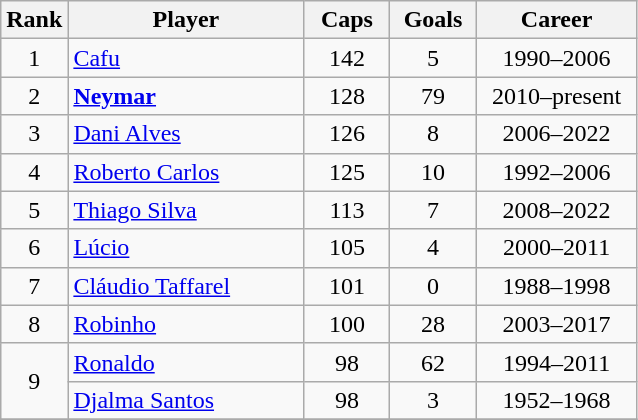<table class="wikitable sortable" style="text-align:center";>
<tr>
<th width=30>Rank</th>
<th width=150>Player</th>
<th width=50>Caps</th>
<th width=50>Goals</th>
<th width=100>Career</th>
</tr>
<tr>
<td>1</td>
<td style="text-align:left"><a href='#'>Cafu</a></td>
<td>142</td>
<td>5</td>
<td>1990–2006</td>
</tr>
<tr>
<td>2</td>
<td style="text-align:left"><strong><a href='#'>Neymar</a></strong></td>
<td>128</td>
<td>79</td>
<td>2010–present</td>
</tr>
<tr>
<td>3</td>
<td style="text-align:left"><a href='#'>Dani Alves</a></td>
<td>126</td>
<td>8</td>
<td>2006–2022</td>
</tr>
<tr>
<td>4</td>
<td style="text-align:left"><a href='#'>Roberto Carlos</a></td>
<td>125</td>
<td>10</td>
<td>1992–2006</td>
</tr>
<tr>
<td>5</td>
<td style="text-align:left"><a href='#'>Thiago Silva</a></td>
<td>113</td>
<td>7</td>
<td>2008–2022</td>
</tr>
<tr>
<td>6</td>
<td style="text-align:left"><a href='#'>Lúcio</a></td>
<td>105</td>
<td>4</td>
<td>2000–2011</td>
</tr>
<tr>
<td>7</td>
<td style="text-align:left"><a href='#'>Cláudio Taffarel</a></td>
<td>101</td>
<td>0</td>
<td>1988–1998</td>
</tr>
<tr>
<td>8</td>
<td style="text-align:left"><a href='#'>Robinho</a></td>
<td>100</td>
<td>28</td>
<td>2003–2017</td>
</tr>
<tr>
<td rowspan="2">9</td>
<td style="text-align:left"><a href='#'>Ronaldo</a></td>
<td>98</td>
<td>62</td>
<td>1994–2011</td>
</tr>
<tr>
<td style="text-align:left"><a href='#'>Djalma Santos</a></td>
<td>98</td>
<td>3</td>
<td>1952–1968</td>
</tr>
<tr>
</tr>
</table>
